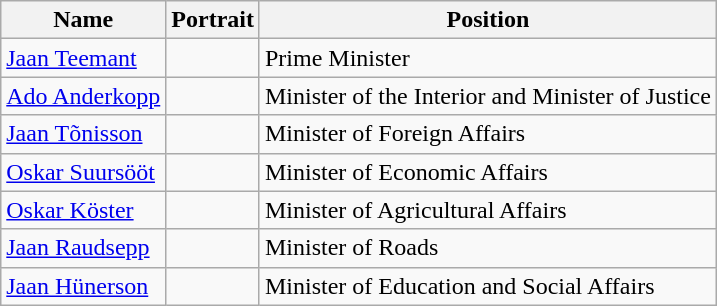<table class="wikitable">
<tr>
<th>Name</th>
<th>Portrait</th>
<th>Position</th>
</tr>
<tr>
<td><a href='#'>Jaan Teemant</a></td>
<td></td>
<td>Prime Minister</td>
</tr>
<tr>
<td><a href='#'>Ado Anderkopp</a></td>
<td></td>
<td>Minister of the Interior and Minister of Justice</td>
</tr>
<tr>
<td><a href='#'>Jaan Tõnisson</a></td>
<td></td>
<td>Minister of Foreign Affairs</td>
</tr>
<tr>
<td><a href='#'>Oskar Suursööt</a></td>
<td></td>
<td>Minister of Economic Affairs</td>
</tr>
<tr>
<td><a href='#'>Oskar Köster</a></td>
<td></td>
<td>Minister of Agricultural Affairs</td>
</tr>
<tr>
<td><a href='#'>Jaan Raudsepp</a></td>
<td></td>
<td>Minister of Roads</td>
</tr>
<tr>
<td><a href='#'>Jaan Hünerson</a></td>
<td></td>
<td>Minister of Education and Social Affairs</td>
</tr>
</table>
